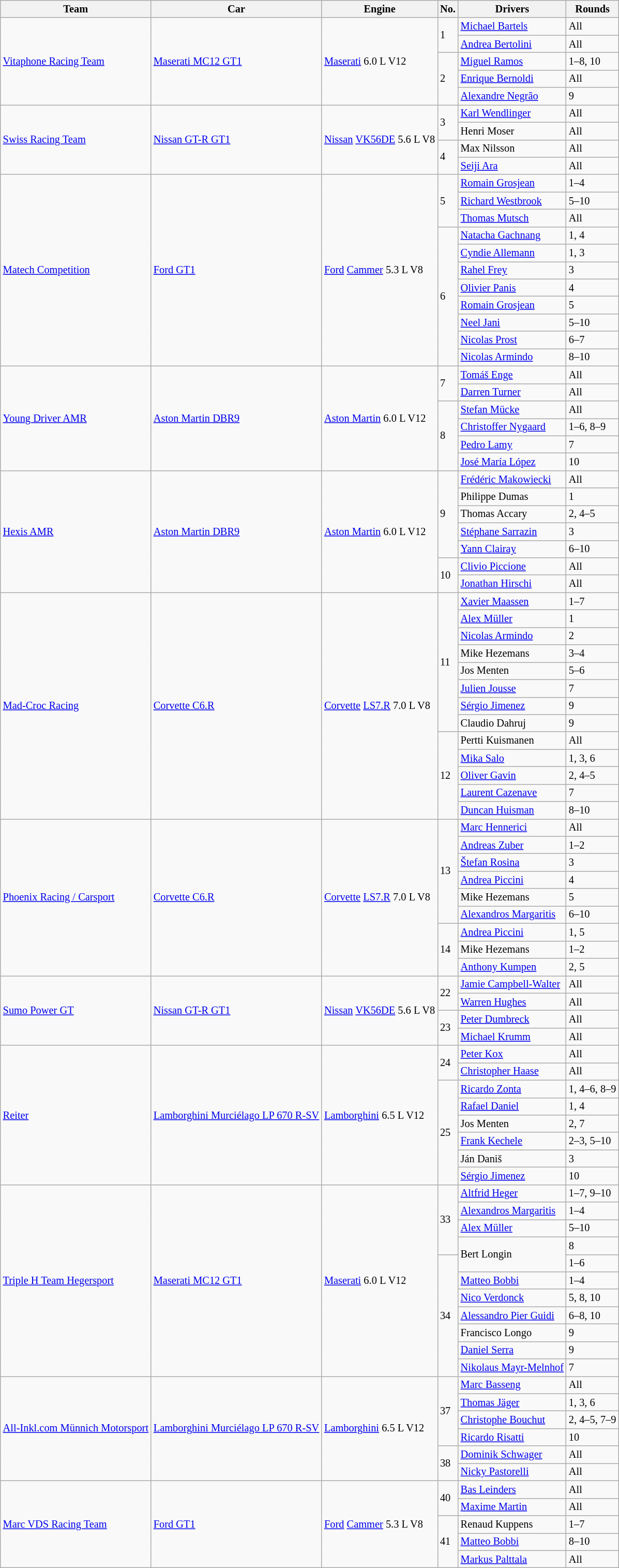<table class="wikitable" style="font-size: 85%;">
<tr>
<th>Team</th>
<th>Car</th>
<th>Engine</th>
<th>No.</th>
<th>Drivers</th>
<th>Rounds</th>
</tr>
<tr>
<td rowspan=5> <a href='#'>Vitaphone Racing Team</a></td>
<td rowspan=5><a href='#'>Maserati MC12 GT1</a></td>
<td rowspan=5><a href='#'>Maserati</a> 6.0 L V12</td>
<td rowspan=2>1</td>
<td> <a href='#'>Michael Bartels</a></td>
<td>All</td>
</tr>
<tr>
<td> <a href='#'>Andrea Bertolini</a></td>
<td>All</td>
</tr>
<tr>
<td rowspan=3>2</td>
<td> <a href='#'>Miguel Ramos</a></td>
<td>1–8, 10</td>
</tr>
<tr>
<td> <a href='#'>Enrique Bernoldi</a></td>
<td>All</td>
</tr>
<tr>
<td> <a href='#'>Alexandre Negrão</a></td>
<td>9</td>
</tr>
<tr>
<td rowspan=4> <a href='#'>Swiss Racing Team</a></td>
<td rowspan=4><a href='#'>Nissan GT-R GT1</a></td>
<td rowspan=4><a href='#'>Nissan</a> <a href='#'>VK56DE</a> 5.6 L V8</td>
<td rowspan=2>3</td>
<td> <a href='#'>Karl Wendlinger</a></td>
<td>All</td>
</tr>
<tr>
<td> Henri Moser</td>
<td>All</td>
</tr>
<tr>
<td rowspan=2>4</td>
<td> Max Nilsson</td>
<td>All</td>
</tr>
<tr>
<td> <a href='#'>Seiji Ara</a></td>
<td>All</td>
</tr>
<tr>
<td rowspan=11> <a href='#'>Matech Competition</a></td>
<td rowspan=11><a href='#'>Ford GT1</a></td>
<td rowspan=11><a href='#'>Ford</a> <a href='#'>Cammer</a> 5.3 L V8</td>
<td rowspan=3>5</td>
<td> <a href='#'>Romain Grosjean</a></td>
<td>1–4</td>
</tr>
<tr>
<td> <a href='#'>Richard Westbrook</a></td>
<td>5–10</td>
</tr>
<tr>
<td> <a href='#'>Thomas Mutsch</a></td>
<td>All</td>
</tr>
<tr>
<td rowspan=8>6</td>
<td> <a href='#'>Natacha Gachnang</a></td>
<td>1, 4</td>
</tr>
<tr>
<td> <a href='#'>Cyndie Allemann</a></td>
<td>1, 3</td>
</tr>
<tr>
<td> <a href='#'>Rahel Frey</a></td>
<td>3</td>
</tr>
<tr>
<td> <a href='#'>Olivier Panis</a></td>
<td>4</td>
</tr>
<tr>
<td> <a href='#'>Romain Grosjean</a></td>
<td>5</td>
</tr>
<tr>
<td> <a href='#'>Neel Jani</a></td>
<td>5–10</td>
</tr>
<tr>
<td> <a href='#'>Nicolas Prost</a></td>
<td>6–7</td>
</tr>
<tr>
<td> <a href='#'>Nicolas Armindo</a></td>
<td>8–10</td>
</tr>
<tr>
<td rowspan=6> <a href='#'>Young Driver AMR</a></td>
<td rowspan=6><a href='#'>Aston Martin DBR9</a></td>
<td rowspan=6><a href='#'>Aston Martin</a> 6.0 L V12</td>
<td rowspan=2>7</td>
<td> <a href='#'>Tomáš Enge</a></td>
<td>All</td>
</tr>
<tr>
<td> <a href='#'>Darren Turner</a></td>
<td>All</td>
</tr>
<tr>
<td rowspan=4>8</td>
<td> <a href='#'>Stefan Mücke</a></td>
<td>All</td>
</tr>
<tr>
<td> <a href='#'>Christoffer Nygaard</a></td>
<td>1–6, 8–9</td>
</tr>
<tr>
<td> <a href='#'>Pedro Lamy</a></td>
<td>7</td>
</tr>
<tr>
<td> <a href='#'>José María López</a></td>
<td>10</td>
</tr>
<tr>
<td rowspan=7> <a href='#'>Hexis AMR</a></td>
<td rowspan=7><a href='#'>Aston Martin DBR9</a></td>
<td rowspan=7><a href='#'>Aston Martin</a> 6.0 L V12</td>
<td rowspan=5>9</td>
<td> <a href='#'>Frédéric Makowiecki</a></td>
<td>All</td>
</tr>
<tr>
<td> Philippe Dumas</td>
<td>1</td>
</tr>
<tr>
<td> Thomas Accary</td>
<td>2, 4–5</td>
</tr>
<tr>
<td> <a href='#'>Stéphane Sarrazin</a></td>
<td>3</td>
</tr>
<tr>
<td> <a href='#'>Yann Clairay</a></td>
<td>6–10</td>
</tr>
<tr>
<td rowspan=2>10</td>
<td> <a href='#'>Clivio Piccione</a></td>
<td>All</td>
</tr>
<tr>
<td> <a href='#'>Jonathan Hirschi</a></td>
<td>All</td>
</tr>
<tr>
<td rowspan=13> <a href='#'>Mad-Croc Racing</a></td>
<td rowspan=13><a href='#'>Corvette C6.R</a></td>
<td rowspan=13><a href='#'>Corvette</a> <a href='#'>LS7.R</a> 7.0 L V8</td>
<td rowspan=8>11</td>
<td> <a href='#'>Xavier Maassen</a></td>
<td>1–7</td>
</tr>
<tr>
<td> <a href='#'>Alex Müller</a></td>
<td>1</td>
</tr>
<tr>
<td> <a href='#'>Nicolas Armindo</a></td>
<td>2</td>
</tr>
<tr>
<td> Mike Hezemans</td>
<td>3–4</td>
</tr>
<tr>
<td> Jos Menten</td>
<td>5–6</td>
</tr>
<tr>
<td> <a href='#'>Julien Jousse</a></td>
<td>7</td>
</tr>
<tr>
<td> <a href='#'>Sérgio Jimenez</a></td>
<td>9</td>
</tr>
<tr>
<td> Claudio Dahruj</td>
<td>9</td>
</tr>
<tr>
<td rowspan=5>12</td>
<td> Pertti Kuismanen</td>
<td>All</td>
</tr>
<tr>
<td> <a href='#'>Mika Salo</a></td>
<td>1, 3, 6</td>
</tr>
<tr>
<td> <a href='#'>Oliver Gavin</a></td>
<td>2, 4–5</td>
</tr>
<tr>
<td> <a href='#'>Laurent Cazenave</a></td>
<td>7</td>
</tr>
<tr>
<td> <a href='#'>Duncan Huisman</a></td>
<td>8–10</td>
</tr>
<tr>
<td rowspan=9> <a href='#'>Phoenix Racing / Carsport</a></td>
<td rowspan=9><a href='#'>Corvette C6.R</a></td>
<td rowspan=9><a href='#'>Corvette</a> <a href='#'>LS7.R</a> 7.0 L V8</td>
<td rowspan=6>13</td>
<td> <a href='#'>Marc Hennerici</a></td>
<td>All</td>
</tr>
<tr>
<td> <a href='#'>Andreas Zuber</a></td>
<td>1–2</td>
</tr>
<tr>
<td> <a href='#'>Štefan Rosina</a></td>
<td>3</td>
</tr>
<tr>
<td> <a href='#'>Andrea Piccini</a></td>
<td>4</td>
</tr>
<tr>
<td> Mike Hezemans</td>
<td>5</td>
</tr>
<tr>
<td> <a href='#'>Alexandros Margaritis</a></td>
<td>6–10</td>
</tr>
<tr>
<td rowspan=3>14</td>
<td> <a href='#'>Andrea Piccini</a></td>
<td>1, 5</td>
</tr>
<tr>
<td> Mike Hezemans</td>
<td>1–2</td>
</tr>
<tr>
<td> <a href='#'>Anthony Kumpen</a></td>
<td>2, 5</td>
</tr>
<tr>
<td rowspan=4> <a href='#'>Sumo Power GT</a></td>
<td rowspan=4><a href='#'>Nissan GT-R GT1</a></td>
<td rowspan=4><a href='#'>Nissan</a> <a href='#'>VK56DE</a> 5.6 L V8</td>
<td rowspan=2>22</td>
<td> <a href='#'>Jamie Campbell-Walter</a></td>
<td>All</td>
</tr>
<tr>
<td> <a href='#'>Warren Hughes</a></td>
<td>All</td>
</tr>
<tr>
<td rowspan=2>23</td>
<td> <a href='#'>Peter Dumbreck</a></td>
<td>All</td>
</tr>
<tr>
<td> <a href='#'>Michael Krumm</a></td>
<td>All</td>
</tr>
<tr>
<td rowspan=8> <a href='#'>Reiter</a></td>
<td rowspan=8><a href='#'>Lamborghini Murciélago LP 670 R-SV</a></td>
<td rowspan=8><a href='#'>Lamborghini</a> 6.5 L V12</td>
<td rowspan=2>24</td>
<td> <a href='#'>Peter Kox</a></td>
<td>All</td>
</tr>
<tr>
<td> <a href='#'>Christopher Haase</a></td>
<td>All</td>
</tr>
<tr>
<td rowspan=6>25</td>
<td> <a href='#'>Ricardo Zonta</a></td>
<td>1, 4–6, 8–9</td>
</tr>
<tr>
<td> <a href='#'>Rafael Daniel</a></td>
<td>1, 4</td>
</tr>
<tr>
<td> Jos Menten</td>
<td>2, 7</td>
</tr>
<tr>
<td> <a href='#'>Frank Kechele</a></td>
<td>2–3, 5–10</td>
</tr>
<tr>
<td> Ján Daniš</td>
<td>3</td>
</tr>
<tr>
<td> <a href='#'>Sérgio Jimenez</a></td>
<td>10</td>
</tr>
<tr>
<td rowspan=11> <a href='#'>Triple H Team Hegersport</a></td>
<td rowspan=11><a href='#'>Maserati MC12 GT1</a></td>
<td rowspan=11><a href='#'>Maserati</a> 6.0 L V12</td>
<td rowspan=4>33</td>
<td> <a href='#'>Altfrid Heger</a></td>
<td>1–7, 9–10</td>
</tr>
<tr>
<td> <a href='#'>Alexandros Margaritis</a></td>
<td>1–4</td>
</tr>
<tr>
<td> <a href='#'>Alex Müller</a></td>
<td>5–10</td>
</tr>
<tr>
<td rowspan=2> Bert Longin</td>
<td>8</td>
</tr>
<tr>
<td rowspan=7>34</td>
<td>1–6</td>
</tr>
<tr>
<td> <a href='#'>Matteo Bobbi</a></td>
<td>1–4</td>
</tr>
<tr>
<td> <a href='#'>Nico Verdonck</a></td>
<td>5, 8, 10</td>
</tr>
<tr>
<td> <a href='#'>Alessandro Pier Guidi</a></td>
<td>6–8, 10</td>
</tr>
<tr>
<td> Francisco Longo</td>
<td>9</td>
</tr>
<tr>
<td> <a href='#'>Daniel Serra</a></td>
<td>9</td>
</tr>
<tr>
<td> <a href='#'>Nikolaus Mayr-Melnhof</a></td>
<td>7</td>
</tr>
<tr>
<td rowspan=6> <a href='#'>All-Inkl.com Münnich Motorsport</a></td>
<td rowspan=6><a href='#'>Lamborghini Murciélago LP 670 R-SV</a></td>
<td rowspan=6><a href='#'>Lamborghini</a> 6.5 L V12</td>
<td rowspan=4>37</td>
<td> <a href='#'>Marc Basseng</a></td>
<td>All</td>
</tr>
<tr>
<td> <a href='#'>Thomas Jäger</a></td>
<td>1, 3, 6</td>
</tr>
<tr>
<td> <a href='#'>Christophe Bouchut</a></td>
<td>2, 4–5, 7–9</td>
</tr>
<tr>
<td> <a href='#'>Ricardo Risatti</a></td>
<td>10</td>
</tr>
<tr>
<td rowspan=2>38</td>
<td> <a href='#'>Dominik Schwager</a></td>
<td>All</td>
</tr>
<tr>
<td> <a href='#'>Nicky Pastorelli</a></td>
<td>All</td>
</tr>
<tr>
<td rowspan=5> <a href='#'>Marc VDS Racing Team</a></td>
<td rowspan=5><a href='#'>Ford GT1</a></td>
<td rowspan=5><a href='#'>Ford</a> <a href='#'>Cammer</a> 5.3 L V8</td>
<td rowspan=2>40</td>
<td> <a href='#'>Bas Leinders</a></td>
<td>All</td>
</tr>
<tr>
<td> <a href='#'>Maxime Martin</a></td>
<td>All</td>
</tr>
<tr>
<td rowspan=3>41</td>
<td> Renaud Kuppens</td>
<td>1–7</td>
</tr>
<tr>
<td> <a href='#'>Matteo Bobbi</a></td>
<td>8–10</td>
</tr>
<tr>
<td> <a href='#'>Markus Palttala</a></td>
<td>All</td>
</tr>
</table>
